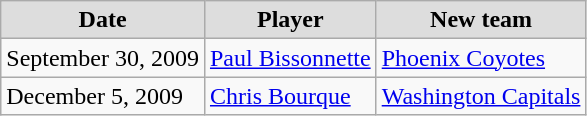<table class="wikitable">
<tr style="text-align:center; background:#ddd;">
<td><strong>Date</strong></td>
<td><strong>Player</strong></td>
<td><strong>New team</strong></td>
</tr>
<tr>
<td>September 30, 2009</td>
<td><a href='#'>Paul Bissonnette</a></td>
<td><a href='#'>Phoenix Coyotes</a></td>
</tr>
<tr>
<td>December 5, 2009</td>
<td><a href='#'>Chris Bourque</a></td>
<td><a href='#'>Washington Capitals</a></td>
</tr>
</table>
